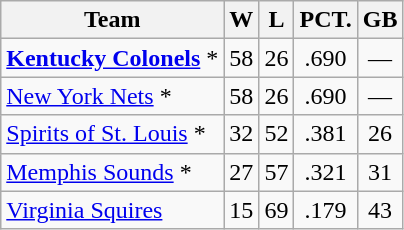<table class="wikitable" style="text-align:center;">
<tr>
<th>Team</th>
<th>W</th>
<th>L</th>
<th>PCT.</th>
<th>GB</th>
</tr>
<tr>
<td align="left"><strong><a href='#'>Kentucky Colonels</a></strong> *</td>
<td>58</td>
<td>26</td>
<td>.690</td>
<td>—</td>
</tr>
<tr>
<td align="left"><a href='#'>New York Nets</a> *</td>
<td>58</td>
<td>26</td>
<td>.690</td>
<td>—</td>
</tr>
<tr>
<td align="left"><a href='#'>Spirits of St. Louis</a> *</td>
<td>32</td>
<td>52</td>
<td>.381</td>
<td>26</td>
</tr>
<tr>
<td align="left"><a href='#'>Memphis Sounds</a> *</td>
<td>27</td>
<td>57</td>
<td>.321</td>
<td>31</td>
</tr>
<tr>
<td align="left"><a href='#'>Virginia Squires</a></td>
<td>15</td>
<td>69</td>
<td>.179</td>
<td>43</td>
</tr>
</table>
